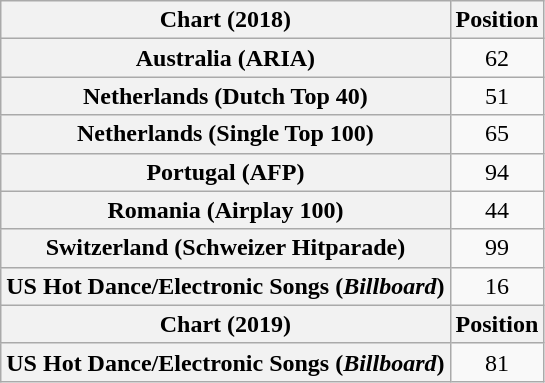<table class="wikitable plainrowheaders" style="text-align:center">
<tr>
<th scope="col">Chart (2018)</th>
<th scope="col">Position</th>
</tr>
<tr>
<th scope="row">Australia (ARIA)</th>
<td>62</td>
</tr>
<tr>
<th scope="row">Netherlands (Dutch Top 40)</th>
<td>51</td>
</tr>
<tr>
<th scope="row">Netherlands (Single Top 100)</th>
<td>65</td>
</tr>
<tr>
<th scope="row">Portugal (AFP)</th>
<td>94</td>
</tr>
<tr>
<th scope="row">Romania (Airplay 100)</th>
<td>44</td>
</tr>
<tr>
<th scope="row">Switzerland (Schweizer Hitparade)</th>
<td>99</td>
</tr>
<tr>
<th scope="row">US Hot Dance/Electronic Songs (<em>Billboard</em>)</th>
<td>16</td>
</tr>
<tr>
<th scope="col">Chart (2019)</th>
<th scope="col">Position</th>
</tr>
<tr>
<th scope="row">US Hot Dance/Electronic Songs (<em>Billboard</em>)</th>
<td>81</td>
</tr>
</table>
